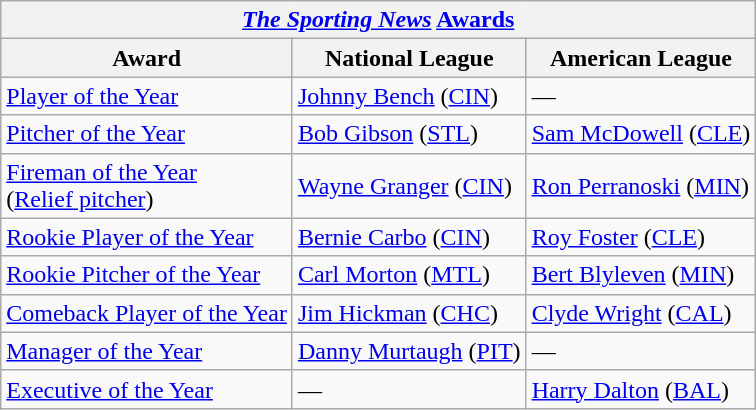<table class="wikitable">
<tr>
<th colspan="3"><em><a href='#'>The Sporting News</a></em> <a href='#'>Awards</a></th>
</tr>
<tr>
<th>Award</th>
<th>National League</th>
<th>American League</th>
</tr>
<tr>
<td><a href='#'>Player of the Year</a></td>
<td><a href='#'>Johnny Bench</a> (<a href='#'>CIN</a>)</td>
<td>—</td>
</tr>
<tr>
<td><a href='#'>Pitcher of the Year</a></td>
<td><a href='#'>Bob Gibson</a> (<a href='#'>STL</a>)</td>
<td><a href='#'>Sam McDowell</a> (<a href='#'>CLE</a>)</td>
</tr>
<tr>
<td><a href='#'>Fireman of the Year</a><br>(<a href='#'>Relief pitcher</a>)</td>
<td><a href='#'>Wayne Granger</a> (<a href='#'>CIN</a>)</td>
<td><a href='#'>Ron Perranoski</a> (<a href='#'>MIN</a>)</td>
</tr>
<tr>
<td><a href='#'>Rookie Player of the Year</a></td>
<td><a href='#'>Bernie Carbo</a> (<a href='#'>CIN</a>)</td>
<td><a href='#'>Roy Foster</a> (<a href='#'>CLE</a>)</td>
</tr>
<tr>
<td><a href='#'>Rookie Pitcher of the Year</a></td>
<td><a href='#'>Carl Morton</a> (<a href='#'>MTL</a>)</td>
<td><a href='#'>Bert Blyleven</a> (<a href='#'>MIN</a>)</td>
</tr>
<tr>
<td><a href='#'>Comeback Player of the Year</a></td>
<td><a href='#'>Jim Hickman</a> (<a href='#'>CHC</a>)</td>
<td><a href='#'>Clyde Wright</a> (<a href='#'>CAL</a>)</td>
</tr>
<tr>
<td><a href='#'>Manager of the Year</a></td>
<td><a href='#'>Danny Murtaugh</a> (<a href='#'>PIT</a>)</td>
<td>—</td>
</tr>
<tr>
<td><a href='#'>Executive of the Year</a></td>
<td>—</td>
<td><a href='#'>Harry Dalton</a> (<a href='#'>BAL</a>)</td>
</tr>
</table>
